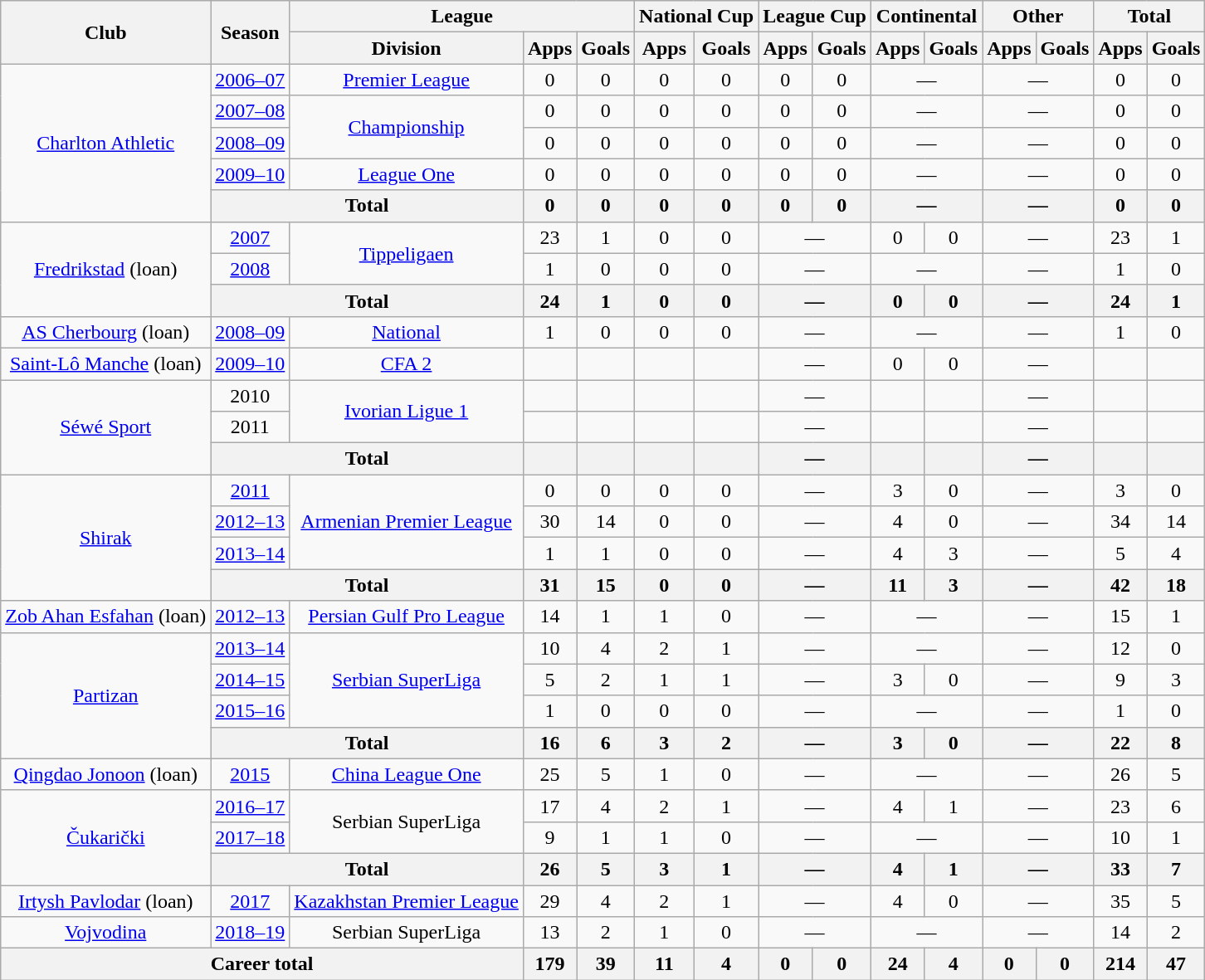<table class="wikitable" style="text-align: center">
<tr>
<th rowspan="2">Club</th>
<th rowspan="2">Season</th>
<th colspan="3">League</th>
<th colspan="2">National Cup</th>
<th colspan="2">League Cup</th>
<th colspan="2">Continental</th>
<th colspan="2">Other</th>
<th colspan="2">Total</th>
</tr>
<tr>
<th>Division</th>
<th>Apps</th>
<th>Goals</th>
<th>Apps</th>
<th>Goals</th>
<th>Apps</th>
<th>Goals</th>
<th>Apps</th>
<th>Goals</th>
<th>Apps</th>
<th>Goals</th>
<th>Apps</th>
<th>Goals</th>
</tr>
<tr>
<td rowspan="5"><a href='#'>Charlton Athletic</a></td>
<td><a href='#'>2006–07</a></td>
<td><a href='#'>Premier League</a></td>
<td>0</td>
<td>0</td>
<td>0</td>
<td>0</td>
<td>0</td>
<td>0</td>
<td colspan="2">—</td>
<td colspan="2">—</td>
<td>0</td>
<td>0</td>
</tr>
<tr>
<td><a href='#'>2007–08</a></td>
<td rowspan="2"><a href='#'>Championship</a></td>
<td>0</td>
<td>0</td>
<td>0</td>
<td>0</td>
<td>0</td>
<td>0</td>
<td colspan="2">—</td>
<td colspan="2">—</td>
<td>0</td>
<td>0</td>
</tr>
<tr>
<td><a href='#'>2008–09</a></td>
<td>0</td>
<td>0</td>
<td>0</td>
<td>0</td>
<td>0</td>
<td>0</td>
<td colspan="2">—</td>
<td colspan="2">—</td>
<td>0</td>
<td>0</td>
</tr>
<tr>
<td><a href='#'>2009–10</a></td>
<td><a href='#'>League One</a></td>
<td>0</td>
<td>0</td>
<td>0</td>
<td>0</td>
<td>0</td>
<td>0</td>
<td colspan="2">—</td>
<td colspan="2">—</td>
<td>0</td>
<td>0</td>
</tr>
<tr>
<th colspan="2">Total</th>
<th>0</th>
<th>0</th>
<th>0</th>
<th>0</th>
<th>0</th>
<th>0</th>
<th colspan="2">—</th>
<th colspan="2">—</th>
<th>0</th>
<th>0</th>
</tr>
<tr>
<td rowspan="3"><a href='#'>Fredrikstad</a> (loan)</td>
<td><a href='#'>2007</a></td>
<td rowspan="2"><a href='#'>Tippeligaen</a></td>
<td>23</td>
<td>1</td>
<td>0</td>
<td>0</td>
<td colspan="2">—</td>
<td>0</td>
<td>0</td>
<td colspan="2">—</td>
<td>23</td>
<td>1</td>
</tr>
<tr>
<td><a href='#'>2008</a></td>
<td>1</td>
<td>0</td>
<td>0</td>
<td>0</td>
<td colspan="2">—</td>
<td colspan="2">—</td>
<td colspan="2">—</td>
<td>1</td>
<td>0</td>
</tr>
<tr>
<th colspan="2">Total</th>
<th>24</th>
<th>1</th>
<th>0</th>
<th>0</th>
<th colspan="2">—</th>
<th>0</th>
<th>0</th>
<th colspan="2">—</th>
<th>24</th>
<th>1</th>
</tr>
<tr>
<td><a href='#'>AS Cherbourg</a> (loan)</td>
<td><a href='#'>2008–09</a></td>
<td><a href='#'>National</a></td>
<td>1</td>
<td>0</td>
<td>0</td>
<td>0</td>
<td colspan="2">—</td>
<td colspan="2">—</td>
<td colspan="2">—</td>
<td>1</td>
<td>0</td>
</tr>
<tr>
<td><a href='#'>Saint-Lô Manche</a> (loan)</td>
<td><a href='#'>2009–10</a></td>
<td><a href='#'>CFA 2</a></td>
<td></td>
<td></td>
<td></td>
<td></td>
<td colspan="2">—</td>
<td>0</td>
<td>0</td>
<td colspan="2">—</td>
<td></td>
<td></td>
</tr>
<tr>
<td rowspan="3"><a href='#'>Séwé Sport</a></td>
<td>2010</td>
<td rowspan="2"><a href='#'>Ivorian Ligue 1</a></td>
<td></td>
<td></td>
<td></td>
<td></td>
<td colspan="2">—</td>
<td></td>
<td></td>
<td colspan="2">—</td>
<td></td>
<td></td>
</tr>
<tr>
<td>2011</td>
<td></td>
<td></td>
<td></td>
<td></td>
<td colspan="2">—</td>
<td></td>
<td></td>
<td colspan="2">—</td>
<td></td>
<td></td>
</tr>
<tr>
<th colspan="2">Total</th>
<th></th>
<th></th>
<th></th>
<th></th>
<th colspan="2">—</th>
<th></th>
<th></th>
<th colspan="2">—</th>
<th></th>
<th></th>
</tr>
<tr>
<td rowspan="4"><a href='#'>Shirak</a></td>
<td><a href='#'>2011</a></td>
<td rowspan="3"><a href='#'>Armenian Premier League</a></td>
<td>0</td>
<td>0</td>
<td>0</td>
<td>0</td>
<td colspan="2">—</td>
<td>3</td>
<td>0</td>
<td colspan="2">—</td>
<td>3</td>
<td>0</td>
</tr>
<tr>
<td><a href='#'>2012–13</a></td>
<td>30</td>
<td>14</td>
<td>0</td>
<td>0</td>
<td colspan="2">—</td>
<td>4</td>
<td>0</td>
<td colspan="2">—</td>
<td>34</td>
<td>14</td>
</tr>
<tr>
<td><a href='#'>2013–14</a></td>
<td>1</td>
<td>1</td>
<td>0</td>
<td>0</td>
<td colspan="2">—</td>
<td>4</td>
<td>3</td>
<td colspan="2">—</td>
<td>5</td>
<td>4</td>
</tr>
<tr>
<th colspan="2">Total</th>
<th>31</th>
<th>15</th>
<th>0</th>
<th>0</th>
<th colspan="2">—</th>
<th>11</th>
<th>3</th>
<th colspan="2">—</th>
<th>42</th>
<th>18</th>
</tr>
<tr>
<td><a href='#'>Zob Ahan Esfahan</a> (loan)</td>
<td><a href='#'>2012–13</a></td>
<td><a href='#'>Persian Gulf Pro League</a></td>
<td>14</td>
<td>1</td>
<td>1</td>
<td>0</td>
<td colspan="2">—</td>
<td colspan="2">—</td>
<td colspan="2">—</td>
<td>15</td>
<td>1</td>
</tr>
<tr>
<td rowspan="4"><a href='#'>Partizan</a></td>
<td><a href='#'>2013–14</a></td>
<td rowspan="3"><a href='#'>Serbian SuperLiga</a></td>
<td>10</td>
<td>4</td>
<td>2</td>
<td>1</td>
<td colspan="2">—</td>
<td colspan="2">—</td>
<td colspan="2">—</td>
<td>12</td>
<td>0</td>
</tr>
<tr>
<td><a href='#'>2014–15</a></td>
<td>5</td>
<td>2</td>
<td>1</td>
<td>1</td>
<td colspan="2">—</td>
<td>3</td>
<td>0</td>
<td colspan="2">—</td>
<td>9</td>
<td>3</td>
</tr>
<tr>
<td><a href='#'>2015–16</a></td>
<td>1</td>
<td>0</td>
<td>0</td>
<td>0</td>
<td colspan="2">—</td>
<td colspan="2">—</td>
<td colspan="2">—</td>
<td>1</td>
<td>0</td>
</tr>
<tr>
<th colspan="2">Total</th>
<th>16</th>
<th>6</th>
<th>3</th>
<th>2</th>
<th colspan="2">—</th>
<th>3</th>
<th>0</th>
<th colspan="2">—</th>
<th>22</th>
<th>8</th>
</tr>
<tr>
<td><a href='#'>Qingdao Jonoon</a> (loan)</td>
<td><a href='#'>2015</a></td>
<td><a href='#'>China League One</a></td>
<td>25</td>
<td>5</td>
<td>1</td>
<td>0</td>
<td colspan="2">—</td>
<td colspan="2">—</td>
<td colspan="2">—</td>
<td>26</td>
<td>5</td>
</tr>
<tr>
<td rowspan="3"><a href='#'>Čukarički</a></td>
<td><a href='#'>2016–17</a></td>
<td rowspan="2">Serbian SuperLiga</td>
<td>17</td>
<td>4</td>
<td>2</td>
<td>1</td>
<td colspan="2">—</td>
<td>4</td>
<td>1</td>
<td colspan="2">—</td>
<td>23</td>
<td>6</td>
</tr>
<tr>
<td><a href='#'>2017–18</a></td>
<td>9</td>
<td>1</td>
<td>1</td>
<td>0</td>
<td colspan="2">—</td>
<td colspan="2">—</td>
<td colspan="2">—</td>
<td>10</td>
<td>1</td>
</tr>
<tr>
<th colspan="2">Total</th>
<th>26</th>
<th>5</th>
<th>3</th>
<th>1</th>
<th colspan="2">—</th>
<th>4</th>
<th>1</th>
<th colspan="2">—</th>
<th>33</th>
<th>7</th>
</tr>
<tr>
<td><a href='#'>Irtysh Pavlodar</a> (loan)</td>
<td><a href='#'>2017</a></td>
<td><a href='#'>Kazakhstan Premier League</a></td>
<td>29</td>
<td>4</td>
<td>2</td>
<td>1</td>
<td colspan="2">—</td>
<td>4</td>
<td>0</td>
<td colspan="2">—</td>
<td>35</td>
<td>5</td>
</tr>
<tr>
<td><a href='#'>Vojvodina</a></td>
<td><a href='#'>2018–19</a></td>
<td>Serbian SuperLiga</td>
<td>13</td>
<td>2</td>
<td>1</td>
<td>0</td>
<td colspan="2">—</td>
<td colspan="2">—</td>
<td colspan="2">—</td>
<td>14</td>
<td>2</td>
</tr>
<tr>
<th colspan="3">Career total</th>
<th>179</th>
<th>39</th>
<th>11</th>
<th>4</th>
<th>0</th>
<th>0</th>
<th>24</th>
<th>4</th>
<th>0</th>
<th>0</th>
<th>214</th>
<th>47</th>
</tr>
</table>
